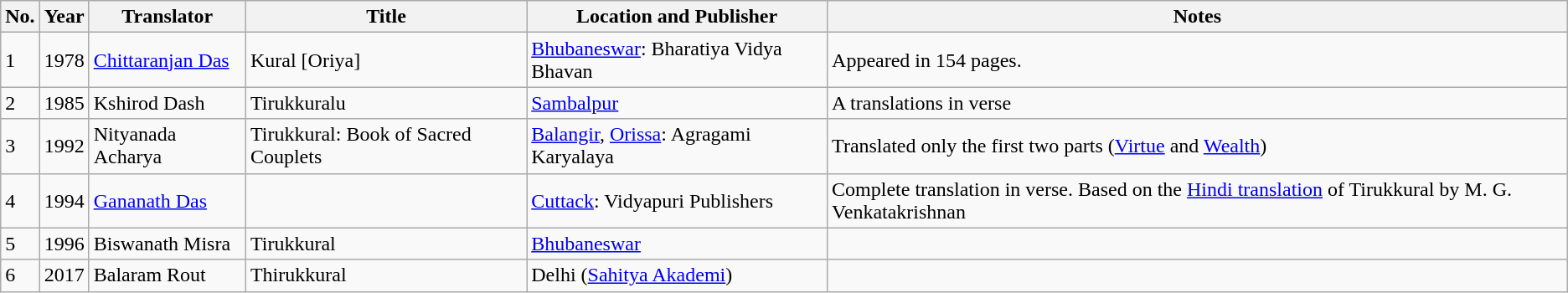<table class="wikitable">
<tr>
<th>No.</th>
<th>Year</th>
<th>Translator</th>
<th>Title</th>
<th>Location and Publisher</th>
<th>Notes</th>
</tr>
<tr>
<td>1</td>
<td>1978</td>
<td><a href='#'>Chittaranjan Das</a></td>
<td>Kural [Oriya]</td>
<td><a href='#'>Bhubaneswar</a>: Bharatiya Vidya Bhavan</td>
<td>Appeared in 154 pages.</td>
</tr>
<tr>
<td>2</td>
<td>1985</td>
<td>Kshirod Dash</td>
<td>Tirukkuralu</td>
<td><a href='#'>Sambalpur</a></td>
<td>A translations in verse</td>
</tr>
<tr>
<td>3</td>
<td>1992</td>
<td>Nityanada Acharya</td>
<td>Tirukkural: Book of Sacred Couplets</td>
<td><a href='#'>Balangir</a>, <a href='#'>Orissa</a>: Agragami Karyalaya</td>
<td>Translated only the first two parts (<a href='#'>Virtue</a> and <a href='#'>Wealth</a>)</td>
</tr>
<tr>
<td>4</td>
<td>1994</td>
<td><a href='#'>Gananath Das</a></td>
<td></td>
<td><a href='#'>Cuttack</a>: Vidyapuri Publishers</td>
<td>Complete translation in verse. Based on the <a href='#'>Hindi translation</a> of Tirukkural by M. G. Venkatakrishnan</td>
</tr>
<tr>
<td>5</td>
<td>1996</td>
<td>Biswanath Misra</td>
<td>Tirukkural</td>
<td><a href='#'>Bhubaneswar</a></td>
<td></td>
</tr>
<tr>
<td>6</td>
<td>2017</td>
<td>Balaram Rout</td>
<td>Thirukkural</td>
<td>Delhi (<a href='#'>Sahitya Akademi</a>)</td>
<td></td>
</tr>
</table>
